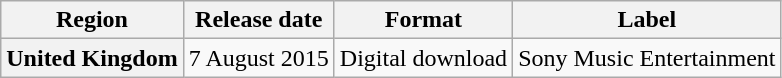<table class="wikitable plainrowheaders">
<tr>
<th>Region</th>
<th>Release date</th>
<th>Format</th>
<th>Label</th>
</tr>
<tr>
<th scope="row">United Kingdom</th>
<td>7 August 2015</td>
<td>Digital download</td>
<td>Sony Music Entertainment</td>
</tr>
</table>
